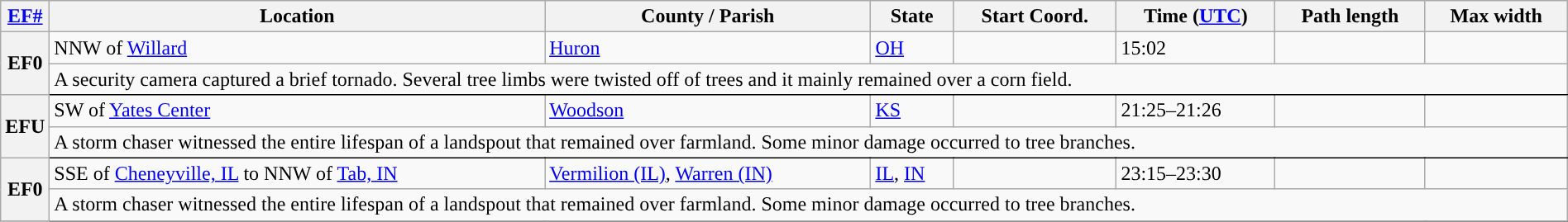<table class="wikitable sortable" style="width:100%;">
<tr>
<th scope="col" width="2%" align="center"><a href='#'>EF#</a></th>
<th scope="col" align="center" class="unsortable">Location</th>
<th scope="col" align="center" class="unsortable">County / Parish</th>
<th scope="col" align="center">State</th>
<th scope="col" align="center">Start Coord.</th>
<th scope="col" align="center">Time (<a href='#'>UTC</a>)</th>
<th scope="col" align="center">Path length</th>
<th scope="col" align="center">Max width</th>
</tr>
<tr>
<th scope="row" rowspan="2" style="background-color:#">EF0</th>
<td>NNW of <a href='#'>Willard</a></td>
<td><a href='#'>Huron</a></td>
<td><a href='#'>OH</a></td>
<td></td>
<td>15:02</td>
<td></td>
<td></td>
</tr>
<tr class="expand-child">
<td colspan="8" style=" border-bottom: 1px solid black;">A security camera captured a brief tornado. Several tree limbs were twisted off of trees and it mainly remained over a corn field.</td>
</tr>
<tr>
<th scope="row" rowspan="2" style="background-color:#">EFU</th>
<td>SW of <a href='#'>Yates Center</a></td>
<td><a href='#'>Woodson</a></td>
<td><a href='#'>KS</a></td>
<td></td>
<td>21:25–21:26</td>
<td></td>
<td></td>
</tr>
<tr class="expand-child">
<td colspan="8" style=" border-bottom: 1px solid black;">A storm chaser witnessed the entire lifespan of a landspout that remained over farmland. Some minor damage occurred to tree branches.</td>
</tr>
<tr>
<th scope="row" rowspan="2" style="background-color:#">EF0</th>
<td>SSE of <a href='#'>Cheneyville, IL</a> to NNW of <a href='#'>Tab, IN</a></td>
<td><a href='#'>Vermilion (IL)</a>, <a href='#'>Warren (IN)</a></td>
<td><a href='#'>IL</a>, <a href='#'>IN</a></td>
<td></td>
<td>23:15–23:30</td>
<td></td>
<td></td>
</tr>
<tr class="expand-child">
<td colspan="8" style=" border-bottom: 1px solid black;">A storm chaser witnessed the entire lifespan of a landspout that remained over farmland. Some minor damage occurred to tree branches.</td>
</tr>
<tr>
</tr>
</table>
